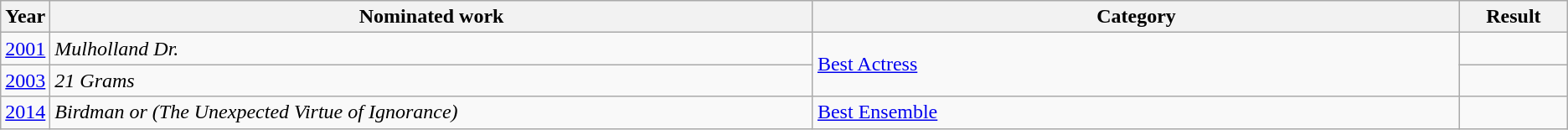<table class=wikitable>
<tr>
<th scope="col" style="width:1em;">Year</th>
<th scope="col" style="width:39em;">Nominated work</th>
<th scope="col" style="width:33em;">Category</th>
<th scope="col" style="width:5em;">Result</th>
</tr>
<tr>
<td><a href='#'>2001</a></td>
<td><em>Mulholland Dr.</em></td>
<td rowspan="2"><a href='#'>Best Actress</a></td>
<td></td>
</tr>
<tr>
<td><a href='#'>2003</a></td>
<td><em>21 Grams</em></td>
<td></td>
</tr>
<tr>
<td><a href='#'>2014</a></td>
<td><em>Birdman or (The Unexpected Virtue of Ignorance)</em></td>
<td><a href='#'>Best Ensemble</a></td>
<td></td>
</tr>
</table>
